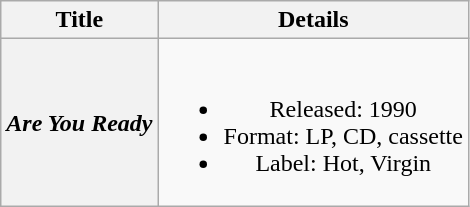<table class="wikitable plainrowheaders" style="text-align:center;" border="1">
<tr>
<th>Title</th>
<th>Details</th>
</tr>
<tr>
<th scope="row"><em>Are You Ready</em></th>
<td><br><ul><li>Released: 1990</li><li>Format: LP, CD, cassette</li><li>Label: Hot, Virgin</li></ul></td>
</tr>
</table>
